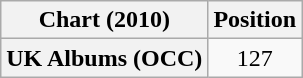<table class="wikitable plainrowheaders" style="text-align:center">
<tr>
<th scope="col">Chart (2010)</th>
<th scope="col">Position</th>
</tr>
<tr>
<th scope="row">UK Albums (OCC)</th>
<td>127</td>
</tr>
</table>
